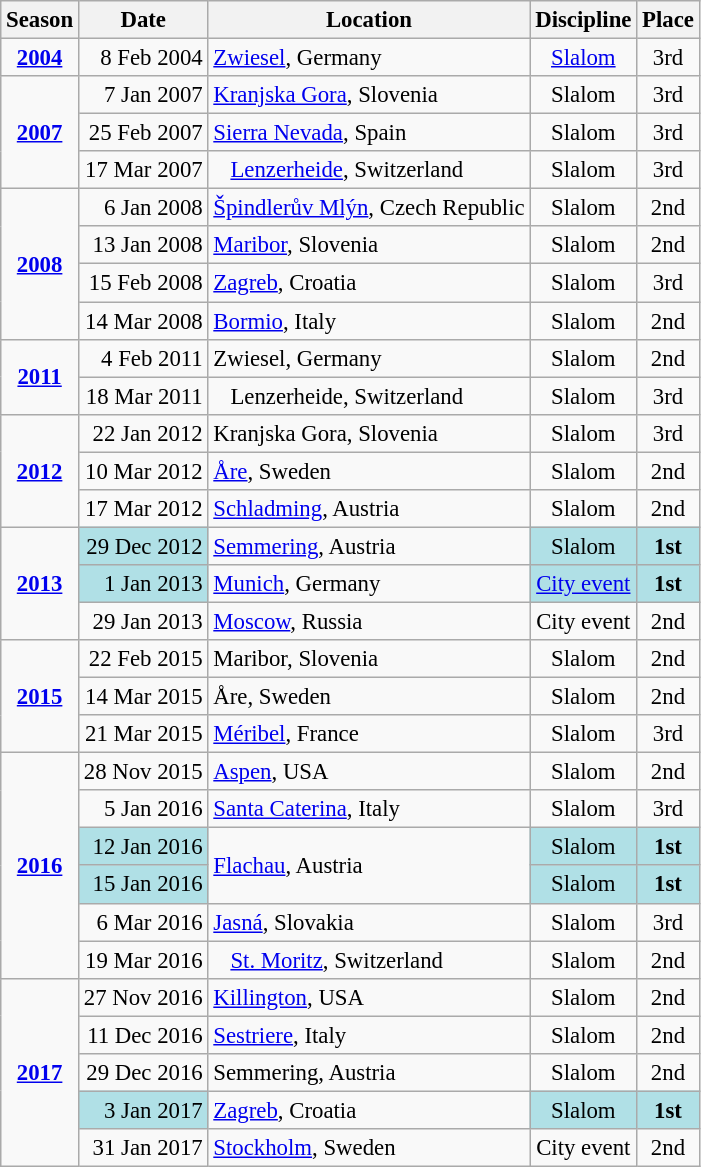<table class="wikitable sortable" style="font-size:95%;">
<tr>
<th>Season</th>
<th>Date</th>
<th>Location</th>
<th>Discipline</th>
<th>Place</th>
</tr>
<tr>
<td rowspan=1 align=center><strong><a href='#'>2004</a></strong></td>
<td align=right>8 Feb 2004</td>
<td> <a href='#'>Zwiesel</a>, Germany</td>
<td align=center><a href='#'>Slalom</a></td>
<td align=center>3rd</td>
</tr>
<tr>
<td rowspan=3 align=center><strong><a href='#'>2007</a></strong></td>
<td align=right>7 Jan 2007</td>
<td> <a href='#'>Kranjska Gora</a>, Slovenia</td>
<td align=center>Slalom</td>
<td align=center>3rd</td>
</tr>
<tr>
<td align=right>25 Feb 2007</td>
<td> <a href='#'>Sierra Nevada</a>, Spain</td>
<td align=center>Slalom</td>
<td align=center>3rd</td>
</tr>
<tr>
<td align=right>17 Mar 2007</td>
<td>   <a href='#'>Lenzerheide</a>, Switzerland</td>
<td align=center>Slalom</td>
<td align=center>3rd</td>
</tr>
<tr>
<td rowspan=4 align=center><strong><a href='#'>2008</a></strong></td>
<td align=right>6 Jan 2008</td>
<td> <a href='#'>Špindlerův Mlýn</a>, Czech Republic</td>
<td align=center>Slalom</td>
<td align=center>2nd</td>
</tr>
<tr>
<td align=right>13 Jan 2008</td>
<td> <a href='#'>Maribor</a>, Slovenia</td>
<td align=center>Slalom</td>
<td align=center>2nd</td>
</tr>
<tr>
<td align=right>15 Feb 2008</td>
<td> <a href='#'>Zagreb</a>, Croatia</td>
<td align=center>Slalom</td>
<td align=center>3rd</td>
</tr>
<tr>
<td align=right>14 Mar 2008</td>
<td> <a href='#'>Bormio</a>, Italy</td>
<td align=center>Slalom</td>
<td align=center>2nd</td>
</tr>
<tr>
<td rowspan=2 align=center><strong><a href='#'>2011</a></strong></td>
<td align=right>4 Feb 2011</td>
<td> Zwiesel, Germany</td>
<td align=center>Slalom</td>
<td align=center>2nd</td>
</tr>
<tr>
<td align=right>18 Mar 2011</td>
<td>   Lenzerheide, Switzerland</td>
<td align=center>Slalom</td>
<td align=center>3rd</td>
</tr>
<tr>
<td rowspan=3 align=center><strong><a href='#'>2012</a></strong></td>
<td align=right>22 Jan 2012</td>
<td> Kranjska Gora, Slovenia</td>
<td align=center>Slalom</td>
<td align=center>3rd</td>
</tr>
<tr>
<td align=right>10 Mar 2012</td>
<td> <a href='#'>Åre</a>, Sweden</td>
<td align=center>Slalom</td>
<td align=center>2nd</td>
</tr>
<tr>
<td align=right>17 Mar 2012</td>
<td> <a href='#'>Schladming</a>, Austria</td>
<td align=center>Slalom</td>
<td align=center>2nd</td>
</tr>
<tr>
<td rowspan=3 align=center><strong><a href='#'>2013</a></strong></td>
<td bgcolor="#BOEOE6" align=right>29 Dec 2012</td>
<td> <a href='#'>Semmering</a>, Austria</td>
<td bgcolor="#BOEOE6" align=center>Slalom</td>
<td bgcolor="#BOEOE6" align=center><strong>1st</strong></td>
</tr>
<tr>
<td bgcolor="#BOEOE6" align=right>1 Jan 2013</td>
<td> <a href='#'>Munich</a>, Germany</td>
<td bgcolor="#BOEOE6" align=center><a href='#'>City event</a></td>
<td bgcolor="#BOEOE6" align=center><strong>1st</strong></td>
</tr>
<tr>
<td align=right>29 Jan 2013</td>
<td> <a href='#'>Moscow</a>, Russia</td>
<td align=center>City event</td>
<td align=center>2nd</td>
</tr>
<tr>
<td rowspan=3 align=center><strong><a href='#'>2015</a></strong></td>
<td align=right>22 Feb 2015</td>
<td> Maribor, Slovenia</td>
<td align=center>Slalom</td>
<td align=center>2nd</td>
</tr>
<tr>
<td align=right>14 Mar 2015</td>
<td> Åre, Sweden</td>
<td align=center>Slalom</td>
<td align=center>2nd</td>
</tr>
<tr>
<td align=right>21 Mar 2015</td>
<td> <a href='#'>Méribel</a>, France</td>
<td align=center>Slalom</td>
<td align=center>3rd</td>
</tr>
<tr>
<td rowspan=6 align=center><strong><a href='#'>2016</a></strong></td>
<td align=right>28 Nov 2015</td>
<td> <a href='#'>Aspen</a>, USA</td>
<td align=center>Slalom</td>
<td align=center>2nd</td>
</tr>
<tr>
<td align=right>5 Jan 2016</td>
<td align=left> <a href='#'>Santa Caterina</a>, Italy</td>
<td align=center>Slalom</td>
<td align=center>3rd</td>
</tr>
<tr>
<td bgcolor="#BOEOE6" align=right>12 Jan 2016</td>
<td rowspan=2 align=left> <a href='#'>Flachau</a>, Austria</td>
<td bgcolor="#BOEOE6" align=center>Slalom</td>
<td bgcolor="#BOEOE6" align=center><strong>1st</strong></td>
</tr>
<tr>
<td bgcolor="#BOEOE6" align=right>15 Jan 2016</td>
<td bgcolor="#BOEOE6" align=center>Slalom</td>
<td bgcolor="#BOEOE6" align=center><strong>1st</strong></td>
</tr>
<tr>
<td align=right>6 Mar 2016</td>
<td align=left> <a href='#'>Jasná</a>, Slovakia</td>
<td align=center>Slalom</td>
<td align=center>3rd</td>
</tr>
<tr>
<td align=right>19 Mar 2016</td>
<td align=left>   <a href='#'>St. Moritz</a>, Switzerland</td>
<td align=center>Slalom</td>
<td align=center>2nd</td>
</tr>
<tr>
<td rowspan=5 align=center><strong><a href='#'>2017</a></strong></td>
<td align=right>27 Nov 2016</td>
<td> <a href='#'>Killington</a>, USA</td>
<td align=center>Slalom</td>
<td align=center>2nd</td>
</tr>
<tr>
<td align=right>11 Dec 2016</td>
<td align=left> <a href='#'>Sestriere</a>, Italy</td>
<td align=center>Slalom</td>
<td align=center>2nd</td>
</tr>
<tr>
<td align=right>29 Dec 2016</td>
<td align=left> Semmering, Austria</td>
<td align=center>Slalom</td>
<td align=center>2nd</td>
</tr>
<tr>
<td bgcolor="#BOEOE6" align=right>3 Jan 2017</td>
<td align=left> <a href='#'>Zagreb</a>, Croatia</td>
<td bgcolor="#BOEOE6"  align=center>Slalom</td>
<td bgcolor="#BOEOE6" align=center><strong>1st</strong></td>
</tr>
<tr>
<td align=right>31 Jan 2017</td>
<td align=left> <a href='#'>Stockholm</a>, Sweden</td>
<td align=center>City event</td>
<td align=center>2nd</td>
</tr>
</table>
